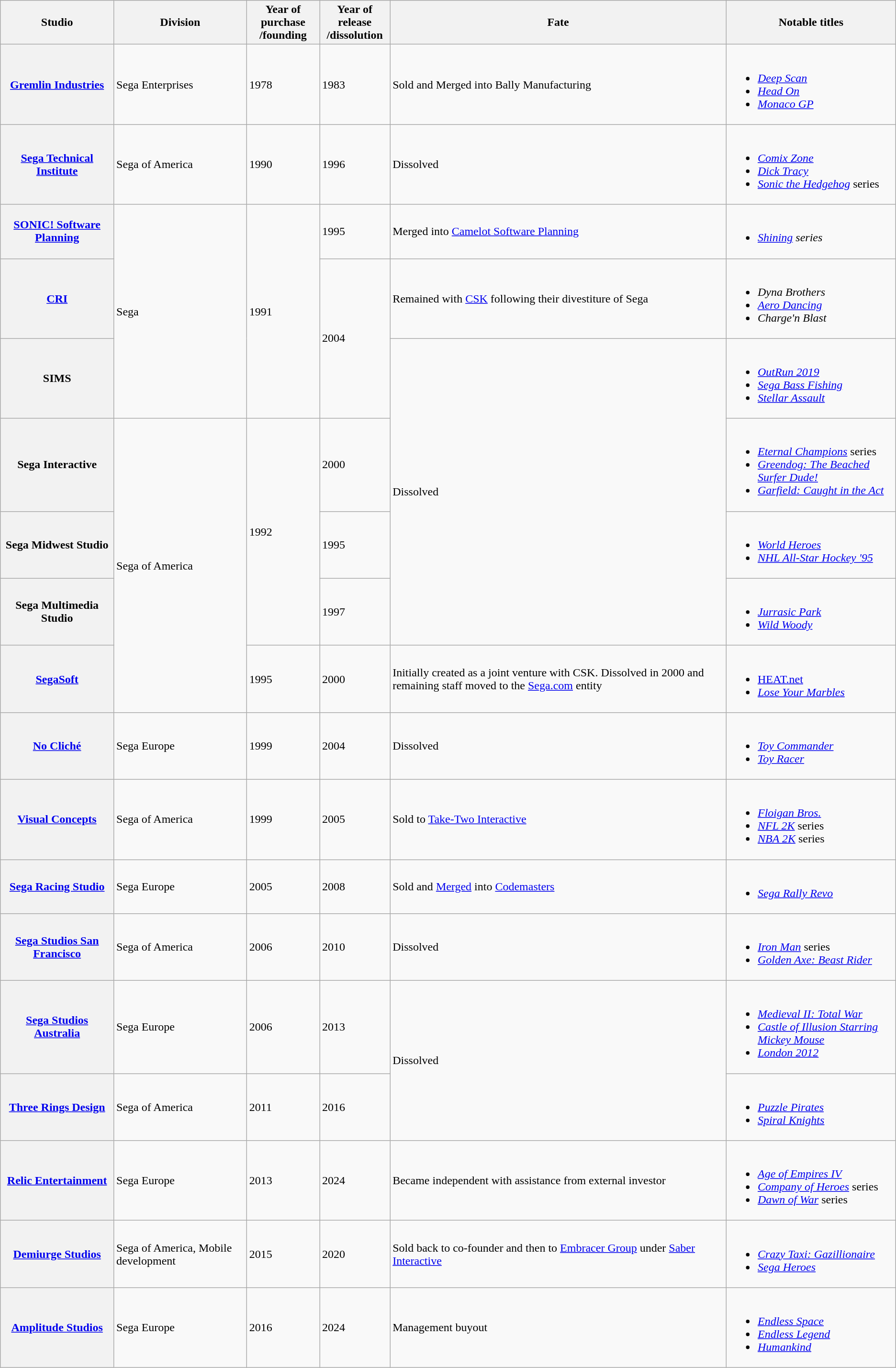<table class="wikitable">
<tr>
<th>Studio</th>
<th>Division</th>
<th>Year of purchase<br>/founding</th>
<th>Year of release<br>/dissolution</th>
<th>Fate</th>
<th>Notable titles</th>
</tr>
<tr>
<th><a href='#'>Gremlin Industries</a></th>
<td>Sega Enterprises</td>
<td>1978</td>
<td>1983</td>
<td>Sold and Merged into Bally Manufacturing</td>
<td><br><ul><li><em><a href='#'>Deep Scan</a></em></li><li><em><a href='#'>Head On</a></em></li><li><em><a href='#'>Monaco GP</a></em></li></ul></td>
</tr>
<tr>
<th><a href='#'>Sega Technical Institute</a></th>
<td>Sega of America</td>
<td>1990</td>
<td>1996</td>
<td>Dissolved</td>
<td><br><ul><li><em><a href='#'>Comix Zone</a></em></li><li><em><a href='#'>Dick Tracy</a></em></li><li><em><a href='#'>Sonic the Hedgehog</a></em> series</li></ul></td>
</tr>
<tr>
<th><a href='#'>SONIC! Software Planning</a></th>
<td rowspan="3">Sega</td>
<td rowspan="3">1991</td>
<td>1995</td>
<td>Merged into <a href='#'>Camelot Software Planning</a></td>
<td><br><ul><li><em><a href='#'>Shining</a> series</em></li></ul></td>
</tr>
<tr>
<th><a href='#'>CRI</a></th>
<td rowspan="2">2004</td>
<td>Remained with <a href='#'>CSK</a> following their divestiture of Sega</td>
<td><br><ul><li><em>Dyna Brothers</em></li><li><a href='#'><em>Aero Dancing</em></a></li><li><em>Charge'n Blast</em></li></ul></td>
</tr>
<tr>
<th>SIMS</th>
<td rowspan="4">Dissolved</td>
<td><br><ul><li><em><a href='#'>OutRun 2019</a></em></li><li><em><a href='#'>Sega Bass Fishing</a></em></li><li><a href='#'><em>Stellar Assault</em></a></li></ul></td>
</tr>
<tr>
<th>Sega Interactive</th>
<td rowspan="4">Sega of America</td>
<td rowspan="3">1992</td>
<td>2000</td>
<td><br><ul><li><em><a href='#'>Eternal Champions</a></em> series</li><li><em><a href='#'>Greendog: The Beached Surfer Dude!</a></em></li><li><em><a href='#'>Garfield: Caught in the Act</a></em></li></ul></td>
</tr>
<tr>
<th>Sega Midwest Studio</th>
<td>1995</td>
<td><br><ul><li><em><a href='#'>World Heroes</a></em></li><li><em><a href='#'>NHL All-Star Hockey '95</a></em></li></ul></td>
</tr>
<tr>
<th>Sega Multimedia Studio</th>
<td>1997</td>
<td><br><ul><li><em><a href='#'>Jurrasic Park</a></em></li><li><em><a href='#'>Wild Woody</a></em></li></ul></td>
</tr>
<tr>
<th><a href='#'>SegaSoft</a></th>
<td>1995</td>
<td>2000</td>
<td>Initially created as a joint venture with CSK. Dissolved in 2000 and remaining staff moved to the <a href='#'>Sega.com</a> entity</td>
<td><br><ul><li><a href='#'>HEAT.net</a></li><li><em><a href='#'>Lose Your Marbles</a></em></li></ul></td>
</tr>
<tr>
<th><a href='#'>No Cliché</a></th>
<td>Sega Europe</td>
<td>1999</td>
<td>2004</td>
<td>Dissolved</td>
<td><br><ul><li><em><a href='#'>Toy Commander</a></em></li><li><em><a href='#'>Toy Racer</a></em></li></ul></td>
</tr>
<tr>
<th><a href='#'>Visual Concepts</a></th>
<td>Sega of America</td>
<td>1999</td>
<td>2005</td>
<td>Sold to <a href='#'>Take-Two Interactive</a></td>
<td><br><ul><li><em><a href='#'>Floigan Bros.</a></em></li><li><em><a href='#'>NFL 2K</a></em> series</li><li><em><a href='#'>NBA 2K</a></em> series</li></ul></td>
</tr>
<tr>
<th><a href='#'>Sega Racing Studio</a></th>
<td>Sega Europe</td>
<td>2005</td>
<td>2008</td>
<td>Sold and <a href='#'>Merged</a> into <a href='#'>Codemasters</a></td>
<td><br><ul><li><em><a href='#'>Sega Rally Revo</a></em></li></ul></td>
</tr>
<tr>
<th><a href='#'>Sega Studios San Francisco</a></th>
<td>Sega of America</td>
<td>2006</td>
<td>2010</td>
<td>Dissolved</td>
<td><br><ul><li><em><a href='#'>Iron Man</a></em> series</li><li><em><a href='#'>Golden Axe: Beast Rider</a></em></li></ul></td>
</tr>
<tr>
<th><a href='#'>Sega Studios Australia</a></th>
<td>Sega Europe</td>
<td>2006</td>
<td>2013</td>
<td rowspan="2">Dissolved</td>
<td><br><ul><li><em><a href='#'>Medieval II: Total War</a></em></li><li><em><a href='#'>Castle of Illusion Starring Mickey Mouse</a></em></li><li><em><a href='#'>London 2012</a></em></li></ul></td>
</tr>
<tr>
<th><a href='#'>Three Rings Design</a></th>
<td>Sega of America</td>
<td>2011</td>
<td>2016</td>
<td><br><ul><li><em><a href='#'>Puzzle Pirates</a></em></li><li><em><a href='#'>Spiral Knights</a></em></li></ul></td>
</tr>
<tr>
<th><a href='#'>Relic Entertainment</a></th>
<td>Sega Europe</td>
<td>2013</td>
<td>2024</td>
<td>Became independent with assistance from external investor</td>
<td><br><ul><li><em><a href='#'>Age of Empires IV</a></em></li><li><em><a href='#'>Company of Heroes</a></em> series</li><li><em><a href='#'>Dawn of War</a></em> series</li></ul></td>
</tr>
<tr>
<th><a href='#'>Demiurge Studios</a></th>
<td>Sega of America, Mobile development</td>
<td>2015</td>
<td>2020</td>
<td>Sold back to co-founder and then to <a href='#'>Embracer Group</a> under <a href='#'>Saber Interactive</a></td>
<td><br><ul><li><em><a href='#'>Crazy Taxi: Gazillionaire</a></em></li><li><em><a href='#'>Sega Heroes</a></em></li></ul></td>
</tr>
<tr>
<th><a href='#'>Amplitude Studios</a></th>
<td>Sega Europe</td>
<td>2016</td>
<td>2024</td>
<td>Management buyout</td>
<td><br><ul><li><em><a href='#'>Endless Space</a></em></li><li><em><a href='#'>Endless Legend</a></em></li><li><em><a href='#'>Humankind</a></em></li></ul></td>
</tr>
</table>
